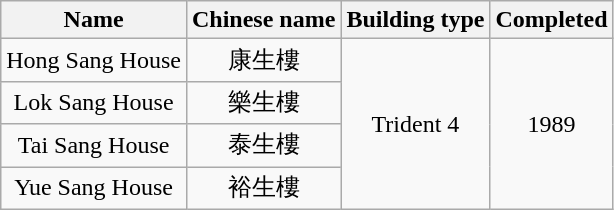<table class="wikitable" style="text-align: center">
<tr>
<th>Name</th>
<th>Chinese name</th>
<th>Building type</th>
<th>Completed</th>
</tr>
<tr>
<td>Hong Sang House</td>
<td>康生樓</td>
<td rowspan="4">Trident 4</td>
<td rowspan="4">1989</td>
</tr>
<tr>
<td>Lok Sang House</td>
<td>樂生樓</td>
</tr>
<tr>
<td>Tai Sang House</td>
<td>泰生樓</td>
</tr>
<tr>
<td>Yue Sang House</td>
<td>裕生樓</td>
</tr>
</table>
